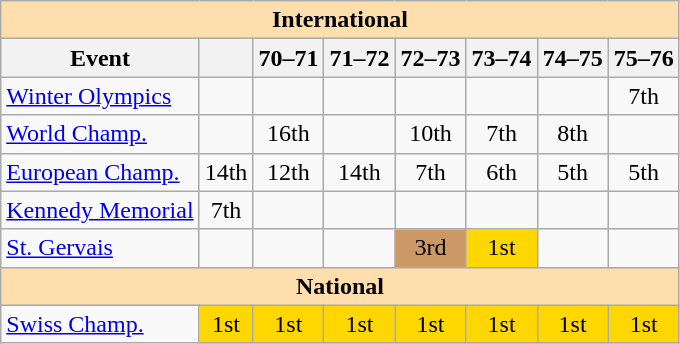<table class="wikitable" style="text-align:center">
<tr>
<th style="background-color: #ffdead; " colspan=8 align=center>International</th>
</tr>
<tr>
<th>Event</th>
<th></th>
<th>70–71</th>
<th>71–72</th>
<th>72–73</th>
<th>73–74</th>
<th>74–75</th>
<th>75–76</th>
</tr>
<tr>
<td align=left><a href='#'>Winter Olympics</a></td>
<td></td>
<td></td>
<td></td>
<td></td>
<td></td>
<td></td>
<td>7th</td>
</tr>
<tr>
<td align=left><a href='#'>World Champ.</a></td>
<td></td>
<td>16th</td>
<td></td>
<td>10th</td>
<td>7th</td>
<td>8th</td>
<td></td>
</tr>
<tr>
<td align=left><a href='#'>European Champ.</a></td>
<td>14th</td>
<td>12th</td>
<td>14th</td>
<td>7th</td>
<td>6th</td>
<td>5th</td>
<td>5th</td>
</tr>
<tr>
<td align=left><a href='#'>Kennedy Memorial</a></td>
<td>7th</td>
<td></td>
<td></td>
<td></td>
<td></td>
<td></td>
<td></td>
</tr>
<tr>
<td align=left><a href='#'>St. Gervais</a></td>
<td></td>
<td></td>
<td></td>
<td bgcolor=cc9966>3rd</td>
<td bgcolor=gold>1st</td>
<td></td>
<td></td>
</tr>
<tr>
<th style="background-color: #ffdead; " colspan=8 align=center>National</th>
</tr>
<tr>
<td align=left><a href='#'>Swiss Champ.</a></td>
<td bgcolor=gold>1st</td>
<td bgcolor=gold>1st</td>
<td bgcolor=gold>1st</td>
<td bgcolor=gold>1st</td>
<td bgcolor=gold>1st</td>
<td bgcolor=gold>1st</td>
<td bgcolor=gold>1st</td>
</tr>
</table>
